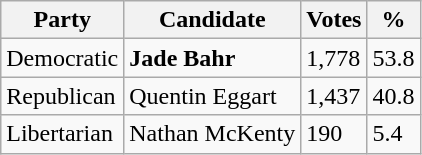<table class="wikitable">
<tr>
<th><strong>Party</strong></th>
<th>Candidate</th>
<th>Votes</th>
<th>%</th>
</tr>
<tr>
<td>Democratic</td>
<td><strong>Jade Bahr</strong></td>
<td>1,778</td>
<td>53.8</td>
</tr>
<tr>
<td>Republican</td>
<td>Quentin Eggart</td>
<td>1,437</td>
<td>40.8</td>
</tr>
<tr>
<td>Libertarian</td>
<td>Nathan McKenty</td>
<td>190</td>
<td>5.4</td>
</tr>
</table>
